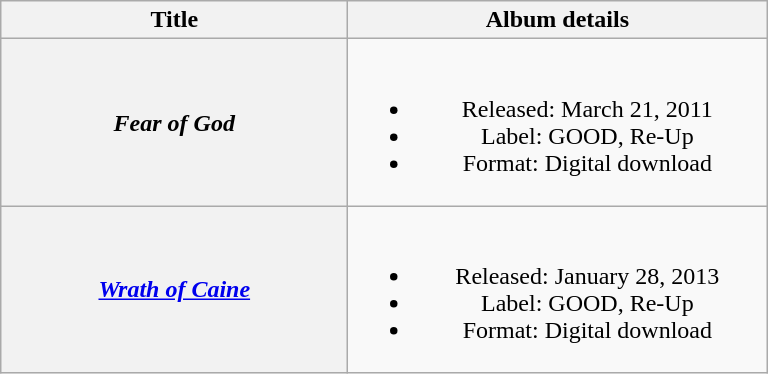<table class="wikitable plainrowheaders" style="text-align:center;">
<tr>
<th scope="col" style="width:14em;">Title</th>
<th scope="col" style="width:17em;">Album details</th>
</tr>
<tr>
<th scope="row"><em>Fear of God</em></th>
<td><br><ul><li>Released: March 21, 2011</li><li>Label: GOOD, Re-Up</li><li>Format: Digital download</li></ul></td>
</tr>
<tr>
<th scope="row"><em><a href='#'>Wrath of Caine</a></em></th>
<td><br><ul><li>Released: January 28, 2013</li><li>Label: GOOD, Re-Up</li><li>Format: Digital download</li></ul></td>
</tr>
</table>
